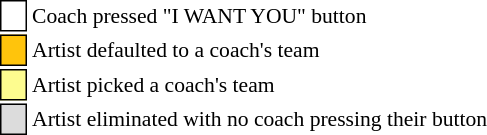<table class="toccolours" style="font-size: 90%; white-space: nowrap;">
<tr>
<td style="background:white; border: 1px solid black;"> <strong></strong> </td>
<td>Coach pressed "I WANT YOU" button</td>
</tr>
<tr>
<td style="background:#ffc40c; border: 1px solid black">    </td>
<td>Artist defaulted to a coach's team</td>
</tr>
<tr>
<td style="background:#fdfc8f; border: 1px solid black;">    </td>
<td style="padding-right:8px">Artist picked a coach's team</td>
</tr>
<tr>
<td style="background:#dcdcdc; border: 1px solid black">    </td>
<td>Artist eliminated with no coach pressing their button</td>
</tr>
<tr>
</tr>
</table>
